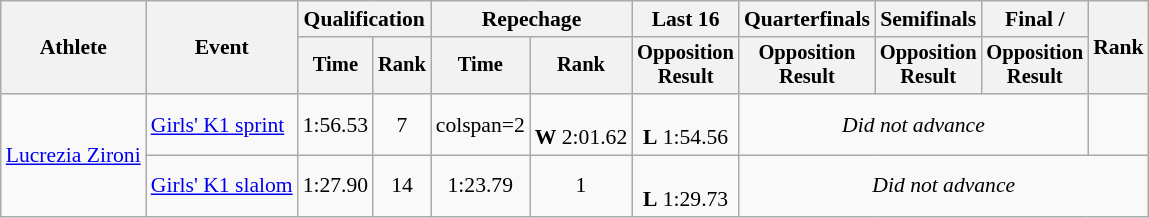<table class="wikitable" style="font-size:90%">
<tr>
<th rowspan=2>Athlete</th>
<th rowspan=2>Event</th>
<th colspan=2>Qualification</th>
<th colspan=2>Repechage</th>
<th>Last 16</th>
<th>Quarterfinals</th>
<th>Semifinals</th>
<th>Final / </th>
<th rowspan=2>Rank</th>
</tr>
<tr style="font-size:95%">
<th>Time</th>
<th>Rank</th>
<th>Time</th>
<th>Rank</th>
<th>Opposition <br>Result</th>
<th>Opposition <br>Result</th>
<th>Opposition <br>Result</th>
<th>Opposition <br>Result</th>
</tr>
<tr align=center>
<td align=left rowspan=2><a href='#'>Lucrezia Zironi</a></td>
<td align=left><a href='#'>Girls' K1 sprint</a></td>
<td>1:56.53</td>
<td>7</td>
<td>colspan=2 </td>
<td><br> <strong>W</strong> 2:01.62</td>
<td><br> <strong>L</strong> 1:54.56</td>
<td Colspan=3><em>Did not advance</em></td>
</tr>
<tr align=center>
<td align=left><a href='#'>Girls' K1 slalom</a></td>
<td>1:27.90</td>
<td>14</td>
<td>1:23.79</td>
<td>1</td>
<td><br> <strong>L</strong> 1:29.73</td>
<td Colspan=4><em>Did not advance</em></td>
</tr>
</table>
